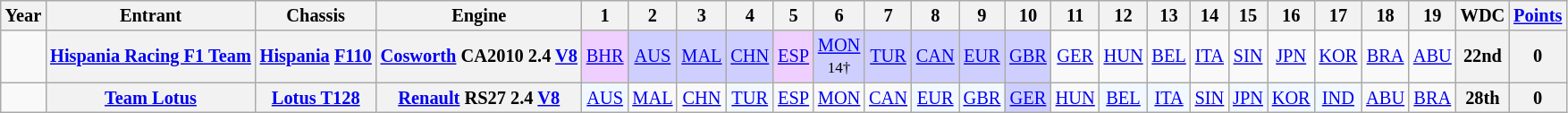<table class="wikitable" style="text-align:center; font-size:85%">
<tr>
<th>Year</th>
<th>Entrant</th>
<th>Chassis</th>
<th>Engine</th>
<th>1</th>
<th>2</th>
<th>3</th>
<th>4</th>
<th>5</th>
<th>6</th>
<th>7</th>
<th>8</th>
<th>9</th>
<th>10</th>
<th>11</th>
<th>12</th>
<th>13</th>
<th>14</th>
<th>15</th>
<th>16</th>
<th>17</th>
<th>18</th>
<th>19</th>
<th>WDC</th>
<th><a href='#'>Points</a></th>
</tr>
<tr>
<td></td>
<th nowrap><a href='#'>Hispania Racing F1 Team</a></th>
<th nowrap><a href='#'>Hispania</a> <a href='#'>F110</a></th>
<th nowrap><a href='#'>Cosworth</a> CA2010 2.4 <a href='#'>V8</a></th>
<td style="background:#EFCFFF;"><a href='#'>BHR</a><br></td>
<td style="background:#CFCFFF;"><a href='#'>AUS</a><br></td>
<td style="background:#CFCFFF;"><a href='#'>MAL</a><br></td>
<td style="background:#CFCFFF;"><a href='#'>CHN</a><br></td>
<td style="background:#EFCFFF;"><a href='#'>ESP</a><br></td>
<td style="background:#CFCFFF;"><a href='#'>MON</a><br><small>14†</small></td>
<td style="background:#CFCFFF;"><a href='#'>TUR</a><br></td>
<td style="background:#CFCFFF;"><a href='#'>CAN</a><br></td>
<td style="background:#CFCFFF;"><a href='#'>EUR</a><br></td>
<td style="background:#CFCFFF;"><a href='#'>GBR</a><br></td>
<td><a href='#'>GER</a></td>
<td><a href='#'>HUN</a></td>
<td><a href='#'>BEL</a></td>
<td><a href='#'>ITA</a></td>
<td><a href='#'>SIN</a></td>
<td><a href='#'>JPN</a></td>
<td><a href='#'>KOR</a></td>
<td><a href='#'>BRA</a></td>
<td><a href='#'>ABU</a></td>
<th>22nd</th>
<th>0</th>
</tr>
<tr>
<td></td>
<th nowrap><a href='#'>Team Lotus</a></th>
<th nowrap><a href='#'>Lotus T128</a></th>
<th nowrap><a href='#'>Renault</a> RS27 2.4 <a href='#'>V8</a></th>
<td style="background:#F1F8FF;"><a href='#'>AUS</a><br></td>
<td><a href='#'>MAL</a></td>
<td><a href='#'>CHN</a></td>
<td style="background:#F1F8FF;"><a href='#'>TUR</a><br></td>
<td><a href='#'>ESP</a></td>
<td><a href='#'>MON</a></td>
<td><a href='#'>CAN</a></td>
<td style="background:#F1F8FF;"><a href='#'>EUR</a><br></td>
<td style="background:#F1F8FF;"><a href='#'>GBR</a><br></td>
<td style="background:#CFCFFF;"><a href='#'>GER</a><br></td>
<td><a href='#'>HUN</a></td>
<td style="background:#F1F8FF;"><a href='#'>BEL</a><br></td>
<td style="background:#F1F8FF;"><a href='#'>ITA</a><br></td>
<td><a href='#'>SIN</a></td>
<td style="background:#F1F8FF;"><a href='#'>JPN</a><br></td>
<td style="background:#F1F8FF;"><a href='#'>KOR</a><br></td>
<td style="background:#F1F8FF;"><a href='#'>IND</a><br></td>
<td><a href='#'>ABU</a></td>
<td><a href='#'>BRA</a></td>
<th>28th</th>
<th>0</th>
</tr>
</table>
